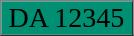<table border=1 cellpadding=0 cellspacing=0>
<tr size=40>
<td style="background:#02219F; font-size: 6pt; color: white; line-height: 180%; border: hidden;"> </td>
<td style="background:#008f72; font-size: 14pt; color: black; border: hidden;"> DA 12345 </td>
</tr>
</table>
